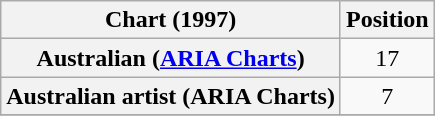<table class="wikitable sortable plainrowheaders">
<tr>
<th scope="col">Chart (1997)</th>
<th scope="col">Position</th>
</tr>
<tr>
<th scope="row">Australian (<a href='#'>ARIA Charts</a>)</th>
<td style="text-align:center;">17</td>
</tr>
<tr>
<th scope="row">Australian artist (ARIA Charts)</th>
<td style="text-align:center;">7</td>
</tr>
<tr>
</tr>
</table>
